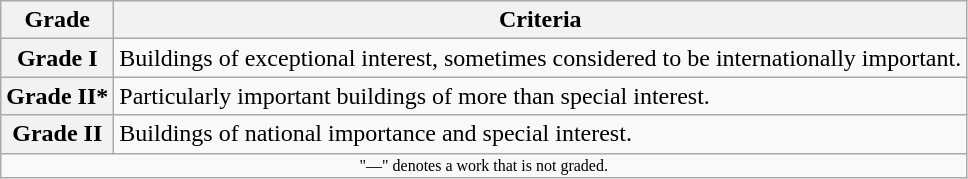<table class="wikitable" border="1">
<tr>
<th>Grade</th>
<th>Criteria</th>
</tr>
<tr>
<th>Grade I</th>
<td>Buildings of exceptional interest, sometimes considered to be internationally important.</td>
</tr>
<tr>
<th>Grade II*</th>
<td>Particularly important buildings of more than special interest.</td>
</tr>
<tr>
<th>Grade II</th>
<td>Buildings of national importance and special interest.</td>
</tr>
<tr>
<td align="center" colspan="14" style="font-size: 8pt">"—" denotes a work that is not graded.</td>
</tr>
</table>
